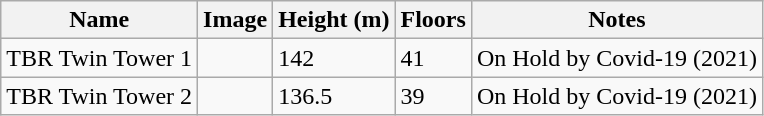<table class="wikitable sortable">
<tr>
<th>Name</th>
<th class="unsortable">Image</th>
<th>Height (m)</th>
<th>Floors</th>
<th class="unsortable">Notes</th>
</tr>
<tr>
<td>TBR Twin Tower 1</td>
<td></td>
<td>142</td>
<td>41</td>
<td>On Hold by Covid-19 (2021)</td>
</tr>
<tr>
<td>TBR Twin Tower 2</td>
<td></td>
<td>136.5</td>
<td>39</td>
<td>On Hold by Covid-19 (2021)</td>
</tr>
</table>
